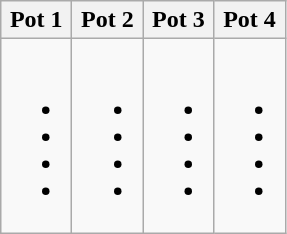<table class="wikitable">
<tr>
<th width=25%>Pot 1</th>
<th width=25%>Pot 2</th>
<th width=25%>Pot 3</th>
<th width=25%>Pot 4</th>
</tr>
<tr style="vertical-align: top;">
<td><br><ul><li></li><li></li><li></li><li></li></ul></td>
<td><br><ul><li></li><li></li><li></li><li></li></ul></td>
<td><br><ul><li></li><li></li><li></li><li></li></ul></td>
<td><br><ul><li></li><li></li><li></li><li></li></ul></td>
</tr>
</table>
